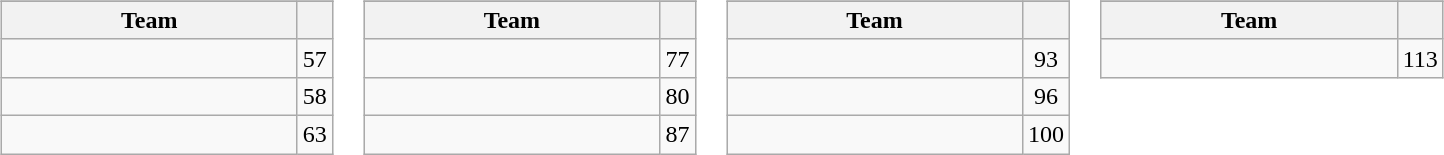<table>
<tr valign=top>
<td><br><table class="wikitable">
<tr>
</tr>
<tr>
<th width=190>Team</th>
<th></th>
</tr>
<tr>
<td></td>
<td align=center>57</td>
</tr>
<tr>
<td></td>
<td align=center>58</td>
</tr>
<tr>
<td></td>
<td align=center>63</td>
</tr>
</table>
</td>
<td><br><table class="wikitable">
<tr>
</tr>
<tr>
<th width=190>Team</th>
<th></th>
</tr>
<tr>
<td></td>
<td align=center>77</td>
</tr>
<tr>
<td></td>
<td align=center>80</td>
</tr>
<tr>
<td></td>
<td align=center>87</td>
</tr>
</table>
</td>
<td><br><table class="wikitable">
<tr>
</tr>
<tr>
<th width=190>Team</th>
<th></th>
</tr>
<tr>
<td></td>
<td align=center>93</td>
</tr>
<tr>
<td></td>
<td align=center>96</td>
</tr>
<tr>
<td></td>
<td align=center>100</td>
</tr>
</table>
</td>
<td><br><table class="wikitable">
<tr>
</tr>
<tr>
<th width=190>Team</th>
<th></th>
</tr>
<tr>
<td></td>
<td align=center>113</td>
</tr>
</table>
</td>
</tr>
</table>
